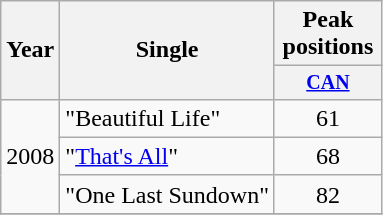<table class="wikitable" style="text-align:center;">
<tr>
<th rowspan="2">Year</th>
<th rowspan="2">Single</th>
<th>Peak positions</th>
</tr>
<tr style="font-size:smaller;">
<th width="65"><a href='#'>CAN</a></th>
</tr>
<tr>
<td rowspan="3">2008</td>
<td align="left">"Beautiful Life"</td>
<td>61</td>
</tr>
<tr>
<td align="left">"<a href='#'>That's All</a>"</td>
<td>68</td>
</tr>
<tr>
<td align="left">"One Last Sundown"</td>
<td>82</td>
</tr>
<tr>
</tr>
</table>
